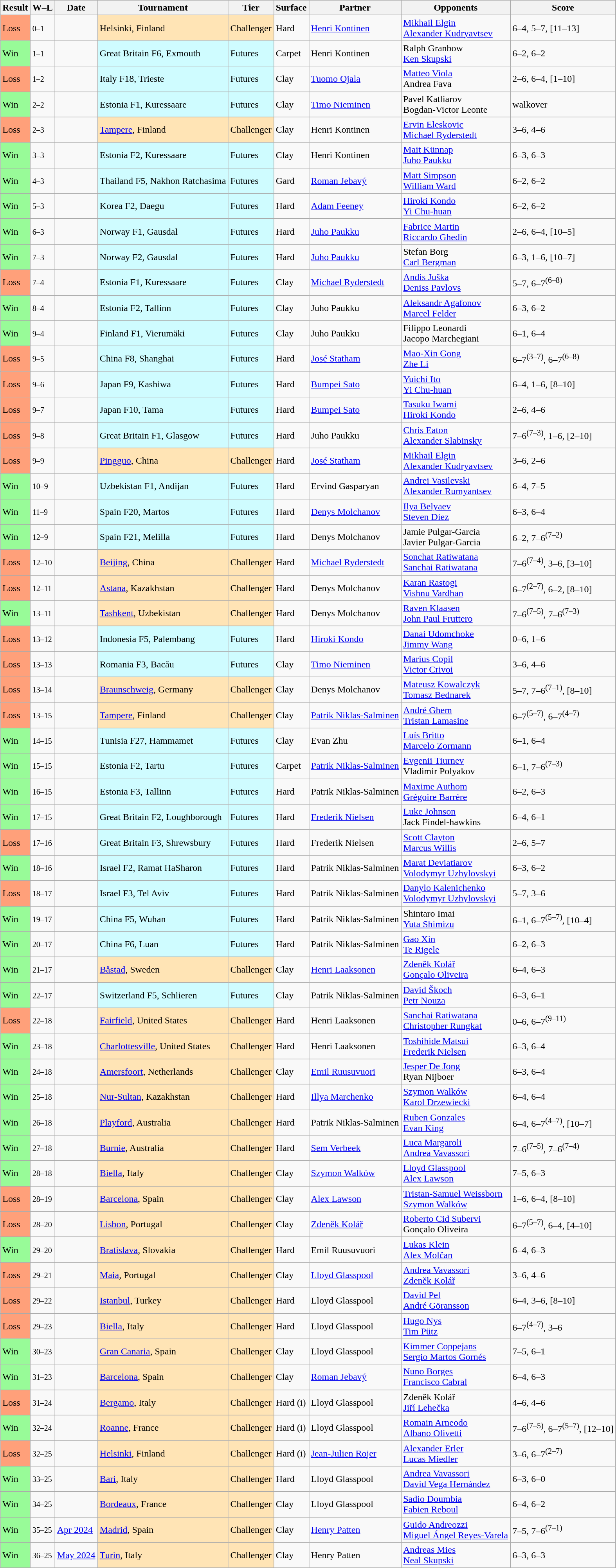<table class="sortable wikitable">
<tr>
<th>Result</th>
<th class="unsortable">W–L</th>
<th>Date</th>
<th>Tournament</th>
<th>Tier</th>
<th>Surface</th>
<th>Partner</th>
<th>Opponents</th>
<th class="unsortable">Score</th>
</tr>
<tr>
<td bgcolor=FFA07A>Loss</td>
<td><small>0–1</small></td>
<td></td>
<td style=background:moccasin>Helsinki, Finland</td>
<td style=background:moccasin>Challenger</td>
<td>Hard</td>
<td> <a href='#'>Henri Kontinen</a></td>
<td> <a href='#'>Mikhail Elgin</a> <br> <a href='#'>Alexander Kudryavtsev</a></td>
<td>6–4, 5–7, [11–13]</td>
</tr>
<tr>
<td bgcolor=98FB98>Win</td>
<td><small>1–1</small></td>
<td></td>
<td style="background:#cffcff;">Great Britain F6, Exmouth</td>
<td style="background:#cffcff;">Futures</td>
<td>Carpet</td>
<td> Henri Kontinen</td>
<td> Ralph Granbow <br> <a href='#'>Ken Skupski</a></td>
<td>6–2, 6–2</td>
</tr>
<tr>
<td bgcolor=FFA07A>Loss</td>
<td><small>1–2</small></td>
<td></td>
<td style="background:#cffcff;">Italy F18, Trieste</td>
<td style="background:#cffcff;">Futures</td>
<td>Clay</td>
<td> <a href='#'>Tuomo Ojala</a></td>
<td> <a href='#'>Matteo Viola</a> <br> Andrea Fava</td>
<td>2–6, 6–4, [1–10]</td>
</tr>
<tr>
<td bgcolor=98FB98>Win</td>
<td><small>2–2</small></td>
<td></td>
<td style="background:#cffcff;">Estonia F1, Kuressaare</td>
<td style="background:#cffcff;">Futures</td>
<td>Clay</td>
<td> <a href='#'>Timo Nieminen</a></td>
<td> Pavel Katliarov <br> Bogdan-Victor Leonte</td>
<td>walkover</td>
</tr>
<tr>
<td bgcolor=FFA07A>Loss</td>
<td><small>2–3</small></td>
<td></td>
<td style=background:moccasin><a href='#'>Tampere</a>, Finland</td>
<td style=background:moccasin>Challenger</td>
<td>Clay</td>
<td> Henri Kontinen</td>
<td> <a href='#'>Ervin Eleskovic</a> <br> <a href='#'>Michael Ryderstedt</a></td>
<td>3–6, 4–6</td>
</tr>
<tr>
<td bgcolor=98FB98>Win</td>
<td><small>3–3</small></td>
<td></td>
<td style="background:#cffcff;">Estonia F2, Kuressaare</td>
<td style="background:#cffcff;">Futures</td>
<td>Clay</td>
<td> Henri Kontinen</td>
<td> <a href='#'>Mait Künnap</a> <br> <a href='#'>Juho Paukku</a></td>
<td>6–3, 6–3</td>
</tr>
<tr>
<td bgcolor=98FB98>Win</td>
<td><small>4–3</small></td>
<td></td>
<td style="background:#cffcff;">Thailand F5, Nakhon Ratchasima</td>
<td style="background:#cffcff;">Futures</td>
<td>Gard</td>
<td> <a href='#'>Roman Jebavý</a></td>
<td> <a href='#'>Matt Simpson</a> <br> <a href='#'>William Ward</a></td>
<td>6–2, 6–2</td>
</tr>
<tr>
<td bgcolor=98FB98>Win</td>
<td><small>5–3</small></td>
<td></td>
<td style="background:#cffcff;">Korea F2, Daegu</td>
<td style="background:#cffcff;">Futures</td>
<td>Hard</td>
<td> <a href='#'>Adam Feeney</a></td>
<td> <a href='#'>Hiroki Kondo</a> <br> <a href='#'>Yi Chu-huan</a></td>
<td>6–2, 6–2</td>
</tr>
<tr>
<td bgcolor=98FB98>Win</td>
<td><small>6–3</small></td>
<td></td>
<td style="background:#cffcff;">Norway F1, Gausdal</td>
<td style="background:#cffcff;">Futures</td>
<td>Hard</td>
<td> <a href='#'>Juho Paukku</a></td>
<td> <a href='#'>Fabrice Martin</a> <br> <a href='#'>Riccardo Ghedin</a></td>
<td>2–6, 6–4, [10–5]</td>
</tr>
<tr>
<td bgcolor=98FB98>Win</td>
<td><small>7–3</small></td>
<td></td>
<td style="background:#cffcff;">Norway F2, Gausdal</td>
<td style="background:#cffcff;">Futures</td>
<td>Hard</td>
<td> <a href='#'>Juho Paukku</a></td>
<td> Stefan Borg <br> <a href='#'>Carl Bergman</a></td>
<td>6–3, 1–6, [10–7]</td>
</tr>
<tr>
<td bgcolor=FFA07A>Loss</td>
<td><small>7–4</small></td>
<td></td>
<td style="background:#cffcff;">Estonia F1, Kuressaare</td>
<td style="background:#cffcff;">Futures</td>
<td>Clay</td>
<td> <a href='#'>Michael Ryderstedt</a></td>
<td> <a href='#'>Andis Juška</a> <br> <a href='#'>Deniss Pavlovs</a></td>
<td>5–7, 6–7<sup>(6–8)</sup></td>
</tr>
<tr>
<td bgcolor=98FB98>Win</td>
<td><small>8–4</small></td>
<td></td>
<td style="background:#cffcff;">Estonia F2, Tallinn</td>
<td style="background:#cffcff;">Futures</td>
<td>Clay</td>
<td> Juho Paukku</td>
<td> <a href='#'>Aleksandr Agafonov</a> <br> <a href='#'>Marcel Felder</a></td>
<td>6–3, 6–2</td>
</tr>
<tr>
<td bgcolor=98FB98>Win</td>
<td><small>9–4</small></td>
<td></td>
<td style="background:#cffcff;">Finland F1, Vierumäki</td>
<td style="background:#cffcff;">Futures</td>
<td>Clay</td>
<td> Juho Paukku</td>
<td> Filippo Leonardi <br> Jacopo Marchegiani</td>
<td>6–1, 6–4</td>
</tr>
<tr>
<td bgcolor=FFA07A>Loss</td>
<td><small>9–5</small></td>
<td></td>
<td style="background:#cffcff;">China F8, Shanghai</td>
<td style="background:#cffcff;">Futures</td>
<td>Hard</td>
<td> <a href='#'>José Statham</a></td>
<td> <a href='#'>Mao-Xin Gong</a> <br> <a href='#'>Zhe Li</a></td>
<td>6–7<sup>(3–7)</sup>, 6–7<sup>(6–8)</sup></td>
</tr>
<tr>
<td bgcolor=FFA07A>Loss</td>
<td><small>9–6</small></td>
<td></td>
<td style="background:#cffcff;">Japan F9, Kashiwa</td>
<td style="background:#cffcff;">Futures</td>
<td>Hard</td>
<td> <a href='#'>Bumpei Sato</a></td>
<td> <a href='#'>Yuichi Ito</a> <br> <a href='#'>Yi Chu-huan</a></td>
<td>6–4, 1–6, [8–10]</td>
</tr>
<tr>
<td bgcolor=FFA07A>Loss</td>
<td><small>9–7</small></td>
<td></td>
<td style="background:#cffcff;">Japan F10, Tama</td>
<td style="background:#cffcff;">Futures</td>
<td>Hard</td>
<td> <a href='#'>Bumpei Sato</a></td>
<td> <a href='#'>Tasuku Iwami</a> <br> <a href='#'>Hiroki Kondo</a></td>
<td>2–6, 4–6</td>
</tr>
<tr>
<td bgcolor=FFA07A>Loss</td>
<td><small>9–8</small></td>
<td></td>
<td style="background:#cffcff;">Great Britain F1, Glasgow</td>
<td style="background:#cffcff;">Futures</td>
<td>Hard</td>
<td> Juho Paukku</td>
<td> <a href='#'>Chris Eaton</a> <br> <a href='#'>Alexander Slabinsky</a></td>
<td>7–6<sup>(7–3)</sup>, 1–6, [2–10]</td>
</tr>
<tr>
<td bgcolor=FFA07A>Loss</td>
<td><small>9–9</small></td>
<td></td>
<td style=background:moccasin><a href='#'>Pingguo</a>, China</td>
<td style=background:moccasin>Challenger</td>
<td>Hard</td>
<td> <a href='#'>José Statham</a></td>
<td> <a href='#'>Mikhail Elgin</a> <br> <a href='#'>Alexander Kudryavtsev</a></td>
<td>3–6, 2–6</td>
</tr>
<tr>
<td bgcolor=98FB98>Win</td>
<td><small>10–9</small></td>
<td></td>
<td style="background:#cffcff;">Uzbekistan F1, Andijan</td>
<td style="background:#cffcff;">Futures</td>
<td>Hard</td>
<td> Ervind Gasparyan</td>
<td> <a href='#'>Andrei Vasilevski</a> <br> <a href='#'>Alexander Rumyantsev</a></td>
<td>6–4, 7–5</td>
</tr>
<tr>
<td bgcolor=98FB98>Win</td>
<td><small>11–9</small></td>
<td></td>
<td style="background:#cffcff;">Spain F20, Martos</td>
<td style="background:#cffcff;">Futures</td>
<td>Hard</td>
<td> <a href='#'>Denys Molchanov</a></td>
<td> <a href='#'>Ilya Belyaev</a> <br> <a href='#'>Steven Diez</a></td>
<td>6–3, 6–4</td>
</tr>
<tr>
<td bgcolor=98FB98>Win</td>
<td><small>12–9</small></td>
<td></td>
<td style="background:#cffcff;">Spain F21, Melilla</td>
<td style="background:#cffcff;">Futures</td>
<td>Hard</td>
<td> Denys Molchanov</td>
<td> Jamie Pulgar-Garcia <br> Javier Pulgar-Garcia</td>
<td>6–2, 7–6<sup>(7–2)</sup></td>
</tr>
<tr>
<td bgcolor=FFA07A>Loss</td>
<td><small>12–10</small></td>
<td></td>
<td style=background:moccasin><a href='#'>Beijing</a>, China</td>
<td style=background:moccasin>Challenger</td>
<td>Hard</td>
<td> <a href='#'>Michael Ryderstedt</a></td>
<td> <a href='#'>Sonchat Ratiwatana</a> <br> <a href='#'>Sanchai Ratiwatana</a></td>
<td>7–6<sup>(7–4)</sup>, 3–6, [3–10]</td>
</tr>
<tr>
<td bgcolor=FFA07A>Loss</td>
<td><small>12–11</small></td>
<td></td>
<td style=background:moccasin><a href='#'>Astana</a>, Kazakhstan</td>
<td style=background:moccasin>Challenger</td>
<td>Hard</td>
<td> Denys Molchanov</td>
<td> <a href='#'>Karan Rastogi</a> <br> <a href='#'>Vishnu Vardhan</a></td>
<td>6–7<sup>(2–7)</sup>, 6–2, [8–10]</td>
</tr>
<tr>
<td bgcolor=98FB98>Win</td>
<td><small>13–11</small></td>
<td></td>
<td style=background:moccasin><a href='#'>Tashkent</a>, Uzbekistan</td>
<td style=background:moccasin>Challenger</td>
<td>Hard</td>
<td> Denys Molchanov</td>
<td> <a href='#'>Raven Klaasen</a> <br> <a href='#'>John Paul Fruttero</a></td>
<td>7–6<sup>(7–5)</sup>, 7–6<sup>(7–3)</sup></td>
</tr>
<tr>
<td bgcolor=FFA07A>Loss</td>
<td><small>13–12</small></td>
<td></td>
<td style="background:#cffcff;">Indonesia F5, Palembang</td>
<td style="background:#cffcff;">Futures</td>
<td>Hard</td>
<td> <a href='#'>Hiroki Kondo</a></td>
<td> <a href='#'>Danai Udomchoke</a> <br> <a href='#'>Jimmy Wang</a></td>
<td>0–6, 1–6</td>
</tr>
<tr>
<td bgcolor=FFA07A>Loss</td>
<td><small>13–13</small></td>
<td></td>
<td style="background:#cffcff;">Romania F3, Bacău</td>
<td style="background:#cffcff;">Futures</td>
<td>Clay</td>
<td> <a href='#'>Timo Nieminen</a></td>
<td> <a href='#'>Marius Copil</a> <br> <a href='#'>Victor Crivoi</a></td>
<td>3–6, 4–6</td>
</tr>
<tr>
<td bgcolor=FFA07A>Loss</td>
<td><small>13–14</small></td>
<td></td>
<td style=background:moccasin><a href='#'>Braunschweig</a>, Germany</td>
<td style=background:moccasin>Challenger</td>
<td>Clay</td>
<td> Denys Molchanov</td>
<td> <a href='#'>Mateusz Kowalczyk</a> <br> <a href='#'>Tomasz Bednarek</a></td>
<td>5–7, 7–6<sup>(7–1)</sup>, [8–10]</td>
</tr>
<tr>
<td bgcolor=FFA07A>Loss</td>
<td><small>13–15</small></td>
<td></td>
<td style=background:moccasin><a href='#'>Tampere</a>, Finland</td>
<td style=background:moccasin>Challenger</td>
<td>Clay</td>
<td> <a href='#'>Patrik Niklas-Salminen</a></td>
<td> <a href='#'>André Ghem</a> <br> <a href='#'>Tristan Lamasine</a></td>
<td>6–7<sup>(5–7)</sup>, 6–7<sup>(4–7)</sup></td>
</tr>
<tr>
<td bgcolor=98FB98>Win</td>
<td><small>14–15</small></td>
<td></td>
<td style="background:#cffcff;">Tunisia F27, Hammamet</td>
<td style="background:#cffcff;">Futures</td>
<td>Clay</td>
<td> Evan Zhu</td>
<td> <a href='#'>Luís Britto</a> <br> <a href='#'>Marcelo Zormann</a></td>
<td>6–1, 6–4</td>
</tr>
<tr>
<td bgcolor=98FB98>Win</td>
<td><small>15–15</small></td>
<td></td>
<td style="background:#cffcff;">Estonia F2, Tartu</td>
<td style="background:#cffcff;">Futures</td>
<td>Carpet</td>
<td> <a href='#'>Patrik Niklas-Salminen</a></td>
<td> <a href='#'>Evgenii Tiurnev</a> <br> Vladimir Polyakov</td>
<td>6–1, 7–6<sup>(7–3)</sup></td>
</tr>
<tr>
<td bgcolor=98FB98>Win</td>
<td><small>16–15</small></td>
<td></td>
<td style="background:#cffcff;">Estonia F3, Tallinn</td>
<td style="background:#cffcff;">Futures</td>
<td>Hard</td>
<td> Patrik Niklas-Salminen</td>
<td> <a href='#'>Maxime Authom</a> <br> <a href='#'>Grégoire Barrère</a></td>
<td>6–2, 6–3</td>
</tr>
<tr>
<td bgcolor=98FB98>Win</td>
<td><small>17–15</small></td>
<td></td>
<td style="background:#cffcff;">Great Britain F2, Loughborough</td>
<td style="background:#cffcff;">Futures</td>
<td>Hard</td>
<td> <a href='#'>Frederik Nielsen</a></td>
<td> <a href='#'>Luke Johnson</a> <br> Jack Findel-hawkins</td>
<td>6–4, 6–1</td>
</tr>
<tr>
<td bgcolor=FFA07A>Loss</td>
<td><small>17–16</small></td>
<td></td>
<td style="background:#cffcff;">Great Britain F3, Shrewsbury</td>
<td style="background:#cffcff;">Futures</td>
<td>Hard</td>
<td> Frederik Nielsen</td>
<td> <a href='#'>Scott Clayton</a> <br> <a href='#'>Marcus Willis</a></td>
<td>2–6, 5–7</td>
</tr>
<tr>
<td bgcolor=98FB98>Win</td>
<td><small>18–16</small></td>
<td></td>
<td style="background:#cffcff;">Israel F2, Ramat HaSharon</td>
<td style="background:#cffcff;">Futures</td>
<td>Hard</td>
<td> Patrik Niklas-Salminen</td>
<td> <a href='#'>Marat Deviatiarov</a> <br> <a href='#'>Volodymyr Uzhylovskyi</a></td>
<td>6–3, 6–2</td>
</tr>
<tr>
<td bgcolor=FFA07A>Loss</td>
<td><small>18–17</small></td>
<td></td>
<td style="background:#cffcff;">Israel F3, Tel Aviv</td>
<td style="background:#cffcff;">Futures</td>
<td>Hard</td>
<td> Patrik Niklas-Salminen</td>
<td> <a href='#'>Danylo Kalenichenko</a> <br> <a href='#'>Volodymyr Uzhylovskyi</a></td>
<td>5–7, 3–6</td>
</tr>
<tr>
<td bgcolor=98FB98>Win</td>
<td><small>19–17</small></td>
<td></td>
<td style="background:#cffcff;">China F5, Wuhan</td>
<td style="background:#cffcff;">Futures</td>
<td>Hard</td>
<td> Patrik Niklas-Salminen</td>
<td> Shintaro Imai <br> <a href='#'>Yuta Shimizu</a></td>
<td>6–1, 6–7<sup>(5–7)</sup>, [10–4]</td>
</tr>
<tr>
<td bgcolor=98FB98>Win</td>
<td><small>20–17</small></td>
<td></td>
<td style="background:#cffcff;">China F6, Luan</td>
<td style="background:#cffcff;">Futures</td>
<td>Hard</td>
<td> Patrik Niklas-Salminen</td>
<td> <a href='#'>Gao Xin</a> <br> <a href='#'>Te Rigele</a></td>
<td>6–2, 6–3</td>
</tr>
<tr>
<td bgcolor=98FB98>Win</td>
<td><small>21–17</small></td>
<td></td>
<td style=background:moccasin><a href='#'>Båstad</a>, Sweden</td>
<td style=background:moccasin>Challenger</td>
<td>Clay</td>
<td> <a href='#'>Henri Laaksonen</a></td>
<td> <a href='#'>Zdeněk Kolář</a> <br> <a href='#'>Gonçalo Oliveira</a></td>
<td>6–4, 6–3</td>
</tr>
<tr>
<td bgcolor=98FB98>Win</td>
<td><small>22–17</small></td>
<td></td>
<td style="background:#cffcff;">Switzerland F5, Schlieren</td>
<td style="background:#cffcff;">Futures</td>
<td>Clay</td>
<td> Patrik Niklas-Salminen</td>
<td> <a href='#'>David Škoch</a> <br> <a href='#'>Petr Nouza</a></td>
<td>6–3, 6–1</td>
</tr>
<tr>
<td bgcolor=FFA07A>Loss</td>
<td><small>22–18</small></td>
<td></td>
<td style=background:moccasin><a href='#'>Fairfield</a>, United States</td>
<td style=background:moccasin>Challenger</td>
<td>Hard</td>
<td> Henri Laaksonen</td>
<td> <a href='#'>Sanchai Ratiwatana</a> <br> <a href='#'>Christopher Rungkat</a></td>
<td>0–6, 6–7<sup>(9–11)</sup></td>
</tr>
<tr>
<td bgcolor=98FB98>Win</td>
<td><small>23–18</small></td>
<td></td>
<td style=background:moccasin><a href='#'>Charlottesville</a>, United States</td>
<td style=background:moccasin>Challenger</td>
<td>Hard</td>
<td> Henri Laaksonen</td>
<td> <a href='#'>Toshihide Matsui</a> <br> <a href='#'>Frederik Nielsen</a></td>
<td>6–3, 6–4</td>
</tr>
<tr>
<td bgcolor=98FB98>Win</td>
<td><small>24–18</small></td>
<td></td>
<td style=background:moccasin><a href='#'>Amersfoort</a>, Netherlands</td>
<td style=background:moccasin>Challenger</td>
<td>Clay</td>
<td> <a href='#'>Emil Ruusuvuori</a></td>
<td> <a href='#'>Jesper De Jong</a> <br> Ryan Nijboer</td>
<td>6–3, 6–4</td>
</tr>
<tr>
<td bgcolor=98FB98>Win</td>
<td><small>25–18</small></td>
<td></td>
<td style=background:moccasin><a href='#'>Nur-Sultan</a>, Kazakhstan</td>
<td style=background:moccasin>Challenger</td>
<td>Hard</td>
<td> <a href='#'>Illya Marchenko</a></td>
<td> <a href='#'>Szymon Walków</a> <br> <a href='#'>Karol Drzewiecki</a></td>
<td>6–4, 6–4</td>
</tr>
<tr>
<td bgcolor=98FB98>Win</td>
<td><small>26–18</small></td>
<td></td>
<td style=background:moccasin><a href='#'>Playford</a>, Australia</td>
<td style=background:moccasin>Challenger</td>
<td>Hard</td>
<td> Patrik Niklas-Salminen</td>
<td> <a href='#'>Ruben Gonzales</a> <br> <a href='#'>Evan King</a></td>
<td>6–4, 6–7<sup>(4–7)</sup>, [10–7]</td>
</tr>
<tr>
<td bgcolor=98FB98>Win</td>
<td><small>27–18</small></td>
<td></td>
<td style=background:moccasin><a href='#'>Burnie</a>, Australia</td>
<td style=background:moccasin>Challenger</td>
<td>Hard</td>
<td> <a href='#'>Sem Verbeek</a></td>
<td> <a href='#'>Luca Margaroli</a> <br> <a href='#'>Andrea Vavassori</a></td>
<td>7–6<sup>(7–5)</sup>, 7–6<sup>(7–4)</sup></td>
</tr>
<tr>
<td bgcolor=98FB98>Win</td>
<td><small>28–18</small></td>
<td></td>
<td style=background:moccasin><a href='#'>Biella</a>, Italy</td>
<td style=background:moccasin>Challenger</td>
<td>Clay</td>
<td> <a href='#'>Szymon Walków</a></td>
<td> <a href='#'>Lloyd Glasspool</a> <br> <a href='#'>Alex Lawson</a></td>
<td>7–5, 6–3</td>
</tr>
<tr>
<td bgcolor=FFA07A>Loss</td>
<td><small>28–19</small></td>
<td></td>
<td style=background:moccasin><a href='#'>Barcelona</a>, Spain</td>
<td style=background:moccasin>Challenger</td>
<td>Clay</td>
<td> <a href='#'>Alex Lawson</a></td>
<td> <a href='#'>Tristan-Samuel Weissborn</a> <br> <a href='#'>Szymon Walków</a></td>
<td>1–6, 6–4, [8–10]</td>
</tr>
<tr>
<td bgcolor=FFA07A>Loss</td>
<td><small>28–20</small></td>
<td></td>
<td style=background:moccasin><a href='#'>Lisbon</a>, Portugal</td>
<td style=background:moccasin>Challenger</td>
<td>Clay</td>
<td> <a href='#'>Zdeněk Kolář</a></td>
<td> <a href='#'>Roberto Cid Subervi</a> <br> Gonçalo Oliveira</td>
<td>6–7<sup>(5–7)</sup>, 6–4, [4–10]</td>
</tr>
<tr>
<td bgcolor=98FB98>Win</td>
<td><small>29–20</small></td>
<td></td>
<td style=background:moccasin><a href='#'>Bratislava</a>, Slovakia</td>
<td style=background:moccasin>Challenger</td>
<td>Hard</td>
<td> Emil Ruusuvuori</td>
<td> <a href='#'>Lukas Klein</a> <br> <a href='#'>Alex Molčan</a></td>
<td>6–4, 6–3</td>
</tr>
<tr>
<td bgcolor=FFA07A>Loss</td>
<td><small>29–21</small></td>
<td></td>
<td style=background:moccasin><a href='#'>Maia</a>, Portugal</td>
<td style=background:moccasin>Challenger</td>
<td>Clay</td>
<td> <a href='#'>Lloyd Glasspool</a></td>
<td> <a href='#'>Andrea Vavassori</a> <br> <a href='#'>Zdeněk Kolář</a></td>
<td>3–6, 4–6</td>
</tr>
<tr>
<td bgcolor=FFA07A>Loss</td>
<td><small>29–22</small></td>
<td></td>
<td style=background:moccasin><a href='#'>Istanbul</a>, Turkey</td>
<td style=background:moccasin>Challenger</td>
<td>Hard</td>
<td> Lloyd Glasspool</td>
<td> <a href='#'>David Pel</a> <br> <a href='#'>André Göransson</a></td>
<td>6–4, 3–6, [8–10]</td>
</tr>
<tr>
<td bgcolor=FFA07A>Loss</td>
<td><small>29–23</small></td>
<td></td>
<td style=background:moccasin><a href='#'>Biella</a>, Italy</td>
<td style=background:moccasin>Challenger</td>
<td>Hard</td>
<td> Lloyd Glasspool</td>
<td> <a href='#'>Hugo Nys</a> <br> <a href='#'>Tim Pütz</a></td>
<td>6–7<sup>(4–7)</sup>, 3–6</td>
</tr>
<tr>
<td bgcolor=98FB98>Win</td>
<td><small>30–23</small></td>
<td></td>
<td style=background:moccasin><a href='#'>Gran Canaria</a>, Spain</td>
<td style=background:moccasin>Challenger</td>
<td>Clay</td>
<td> Lloyd Glasspool</td>
<td> <a href='#'>Kimmer Coppejans</a> <br> <a href='#'>Sergio Martos Gornés</a></td>
<td>7–5, 6–1</td>
</tr>
<tr>
<td bgcolor=98FB98>Win</td>
<td><small>31–23</small></td>
<td></td>
<td style=background:moccasin><a href='#'>Barcelona</a>, Spain</td>
<td style=background:moccasin>Challenger</td>
<td>Clay</td>
<td> <a href='#'>Roman Jebavý</a></td>
<td> <a href='#'>Nuno Borges</a><br> <a href='#'>Francisco Cabral</a></td>
<td>6–4, 6–3</td>
</tr>
<tr>
<td bgcolor=FFA07A>Loss</td>
<td><small>31–24</small></td>
<td></td>
<td style=background:moccasin><a href='#'>Bergamo</a>, Italy</td>
<td style=background:moccasin>Challenger</td>
<td>Hard (i)</td>
<td> Lloyd Glasspool</td>
<td> Zdeněk Kolář<br> <a href='#'>Jiří Lehečka</a></td>
<td>4–6, 4–6</td>
</tr>
<tr>
<td bgcolor=98FB98>Win</td>
<td><small>32–24</small></td>
<td><a href='#'></a></td>
<td style="background:moccasin;"><a href='#'>Roanne</a>, France</td>
<td style="background:moccasin;">Challenger</td>
<td>Hard (i)</td>
<td> Lloyd Glasspool</td>
<td> <a href='#'>Romain Arneodo</a><br> <a href='#'>Albano Olivetti</a></td>
<td>7–6<sup>(7–5)</sup>, 6–7<sup>(5–7)</sup>, [12–10]</td>
</tr>
<tr>
<td bgcolor=FFA07A>Loss</td>
<td><small>32–25</small></td>
<td></td>
<td style=background:moccasin><a href='#'>Helsinki</a>, Finland</td>
<td style=background:moccasin>Challenger</td>
<td>Hard (i)</td>
<td> <a href='#'>Jean-Julien Rojer</a></td>
<td> <a href='#'>Alexander Erler</a><br> <a href='#'>Lucas Miedler</a></td>
<td>3–6, 6–7<sup>(2–7)</sup></td>
</tr>
<tr>
<td bgcolor=98FB98>Win</td>
<td><small>33–25</small></td>
<td><a href='#'></a></td>
<td style="background:moccasin;"><a href='#'>Bari</a>, Italy</td>
<td style="background:moccasin;">Challenger</td>
<td>Hard</td>
<td> Lloyd Glasspool</td>
<td> <a href='#'>Andrea Vavassori</a><br> <a href='#'>David Vega Hernández</a></td>
<td>6–3, 6–0</td>
</tr>
<tr>
<td bgcolor=98FB98>Win</td>
<td><small>34–25</small></td>
<td><a href='#'></a></td>
<td style="background:moccasin;"><a href='#'>Bordeaux</a>, France</td>
<td style="background:moccasin;">Challenger</td>
<td>Clay</td>
<td> Lloyd Glasspool</td>
<td> <a href='#'>Sadio Doumbia</a><br> <a href='#'>Fabien Reboul</a></td>
<td>6–4, 6–2</td>
</tr>
<tr>
<td bgcolor=98FB98>Win</td>
<td><small>35–25</small></td>
<td><a href='#'>Apr 2024</a></td>
<td style="background:moccasin;"><a href='#'>Madrid</a>, Spain</td>
<td style="background:moccasin;">Challenger</td>
<td>Clay</td>
<td> <a href='#'>Henry Patten</a></td>
<td> <a href='#'>Guido Andreozzi</a><br> <a href='#'>Miguel Ángel Reyes-Varela</a></td>
<td>7–5, 7–6<sup>(7–1)</sup></td>
</tr>
<tr>
<td style="background:#98fb98;">Win</td>
<td><small>36–25</small></td>
<td><a href='#'>May 2024</a></td>
<td style="background:moccasin;"><a href='#'>Turin</a>, Italy</td>
<td style="background:moccasin;">Challenger</td>
<td>Clay</td>
<td> Henry Patten</td>
<td> <a href='#'>Andreas Mies</a><br> <a href='#'>Neal Skupski</a></td>
<td>6–3, 6–3</td>
</tr>
</table>
